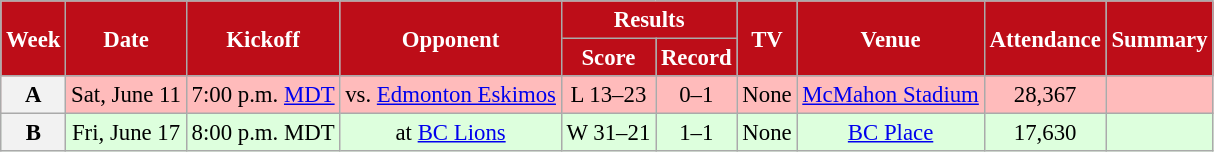<table class="wikitable" style="font-size: 95%;">
<tr>
<th style="background:#BD0D18;color:#FFFFFF;" rowspan=2>Week</th>
<th style="background:#BD0D18;color:#FFFFFF;" rowspan=2>Date</th>
<th style="background:#BD0D18;color:#FFFFFF;" rowspan=2>Kickoff</th>
<th style="background:#BD0D18;color:#FFFFFF;" rowspan=2>Opponent</th>
<th style="background:#BD0D18;color:#FFFFFF;" colspan=2>Results</th>
<th style="background:#BD0D18;color:#FFFFFF;" rowspan=2>TV</th>
<th style="background:#BD0D18;color:#FFFFFF;" rowspan=2>Venue</th>
<th style="background:#BD0D18;color:#FFFFFF;" rowspan=2>Attendance</th>
<th style="background:#BD0D18;color:#FFFFFF;" rowspan=2>Summary</th>
</tr>
<tr>
<th style="background:#BD0D18;color:#FFFFFF;">Score</th>
<th style="background:#BD0D18;color:#FFFFFF;">Record</th>
</tr>
<tr align="center" bgcolor="#ffbbbb">
<th align="center"><strong>A</strong></th>
<td align="center">Sat, June 11</td>
<td align="center">7:00 p.m. <a href='#'>MDT</a></td>
<td align="center">vs. <a href='#'>Edmonton Eskimos</a></td>
<td align="center">L 13–23</td>
<td align="center">0–1</td>
<td align="center">None</td>
<td align="center"><a href='#'>McMahon Stadium</a></td>
<td align="center">28,367</td>
<td align="center"></td>
</tr>
<tr align="center" bgcolor="#ddffdd">
<th align="center"><strong>B</strong></th>
<td align="center">Fri, June 17</td>
<td align="center">8:00 p.m. MDT</td>
<td align="center">at <a href='#'>BC Lions</a></td>
<td align="center">W 31–21</td>
<td align="center">1–1</td>
<td align="center">None</td>
<td align="center"><a href='#'>BC Place</a></td>
<td align="center">17,630</td>
<td align="center"></td>
</tr>
</table>
